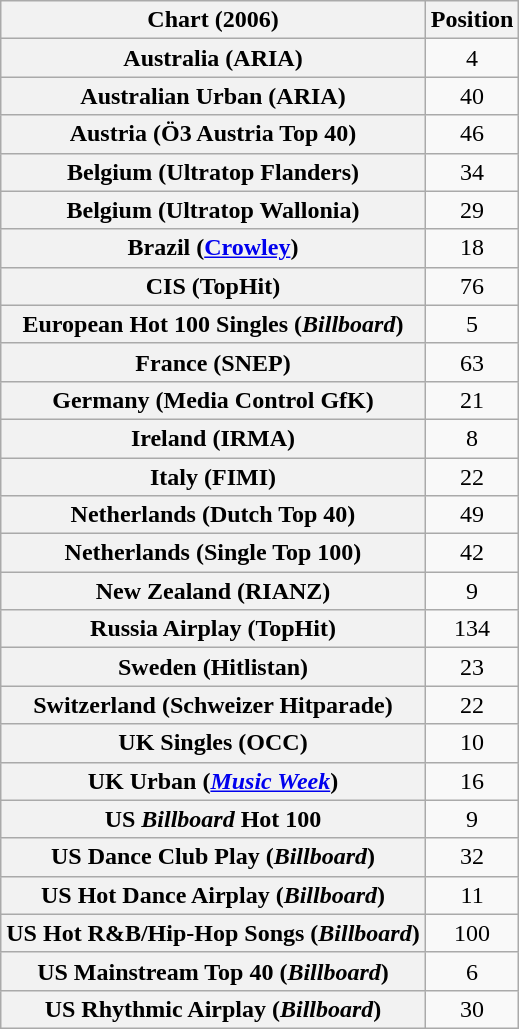<table class="wikitable sortable plainrowheaders" style="text-align:center">
<tr>
<th scope="col">Chart (2006)</th>
<th scope="col">Position</th>
</tr>
<tr>
<th scope="row">Australia (ARIA)</th>
<td>4</td>
</tr>
<tr>
<th scope="row">Australian Urban (ARIA)</th>
<td>40</td>
</tr>
<tr>
<th scope="row">Austria (Ö3 Austria Top 40)</th>
<td>46</td>
</tr>
<tr>
<th scope="row">Belgium (Ultratop Flanders)</th>
<td>34</td>
</tr>
<tr>
<th scope="row">Belgium (Ultratop Wallonia)</th>
<td>29</td>
</tr>
<tr>
<th scope="row">Brazil (<a href='#'>Crowley</a>)</th>
<td>18</td>
</tr>
<tr>
<th scope="row">CIS (TopHit)</th>
<td>76</td>
</tr>
<tr>
<th scope="row">European Hot 100 Singles (<em>Billboard</em>)</th>
<td>5</td>
</tr>
<tr>
<th scope="row">France (SNEP)</th>
<td>63</td>
</tr>
<tr>
<th scope="row">Germany (Media Control GfK)</th>
<td>21</td>
</tr>
<tr>
<th scope="row">Ireland (IRMA)</th>
<td>8</td>
</tr>
<tr>
<th scope="row">Italy (FIMI)</th>
<td>22</td>
</tr>
<tr>
<th scope="row">Netherlands (Dutch Top 40)</th>
<td>49</td>
</tr>
<tr>
<th scope="row">Netherlands (Single Top 100)</th>
<td>42</td>
</tr>
<tr>
<th scope="row">New Zealand (RIANZ)</th>
<td>9</td>
</tr>
<tr>
<th scope="row">Russia Airplay (TopHit)</th>
<td>134</td>
</tr>
<tr>
<th scope="row">Sweden (Hitlistan)</th>
<td>23</td>
</tr>
<tr>
<th scope="row">Switzerland (Schweizer Hitparade)</th>
<td>22</td>
</tr>
<tr>
<th scope="row">UK Singles (OCC)</th>
<td>10</td>
</tr>
<tr>
<th scope="row">UK Urban (<em><a href='#'>Music Week</a></em>)</th>
<td>16</td>
</tr>
<tr>
<th scope="row">US <em>Billboard</em> Hot 100</th>
<td>9</td>
</tr>
<tr>
<th scope="row">US Dance Club Play (<em>Billboard</em>)</th>
<td>32</td>
</tr>
<tr>
<th scope="row">US Hot Dance Airplay (<em>Billboard</em>)</th>
<td>11</td>
</tr>
<tr>
<th scope="row">US Hot R&B/Hip-Hop Songs (<em>Billboard</em>)</th>
<td>100</td>
</tr>
<tr>
<th scope="row">US Mainstream Top 40 (<em>Billboard</em>)</th>
<td>6</td>
</tr>
<tr>
<th scope="row">US Rhythmic Airplay (<em>Billboard</em>)</th>
<td>30</td>
</tr>
</table>
